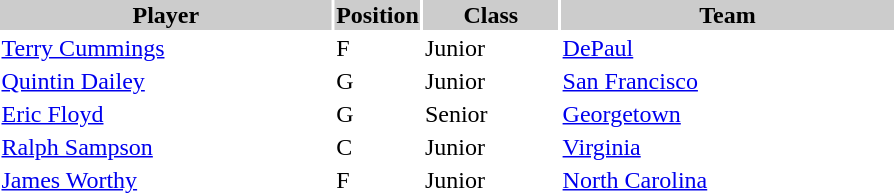<table style="width:600px" "border:'1' 'solid' 'gray'">
<tr>
<th style="background:#CCCCCC;width:40%">Player</th>
<th style="background:#CCCCCC;width:4%">Position</th>
<th style="background:#CCCCCC;width:16%">Class</th>
<th style="background:#CCCCCC;width:40%">Team</th>
</tr>
<tr>
<td><a href='#'>Terry Cummings</a></td>
<td>F</td>
<td>Junior</td>
<td><a href='#'>DePaul</a></td>
</tr>
<tr>
<td><a href='#'>Quintin Dailey</a></td>
<td>G</td>
<td>Junior</td>
<td><a href='#'>San Francisco</a></td>
</tr>
<tr>
<td><a href='#'>Eric Floyd</a></td>
<td>G</td>
<td>Senior</td>
<td><a href='#'>Georgetown</a></td>
</tr>
<tr>
<td><a href='#'>Ralph Sampson</a></td>
<td>C</td>
<td>Junior</td>
<td><a href='#'>Virginia</a></td>
</tr>
<tr>
<td><a href='#'>James Worthy</a></td>
<td>F</td>
<td>Junior</td>
<td><a href='#'>North Carolina</a></td>
</tr>
</table>
